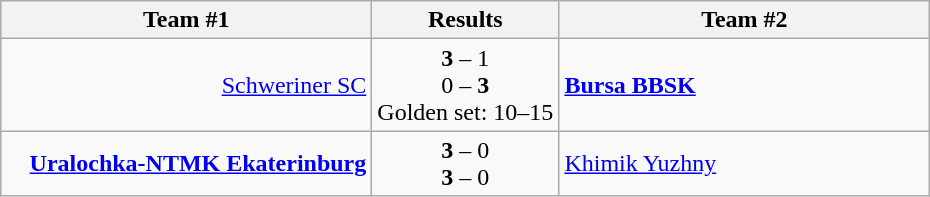<table class="wikitable" style="border-collapse: collapse;">
<tr>
<th align="right" width="240">Team #1</th>
<th>  Results  </th>
<th align="left" width="240">Team #2</th>
</tr>
<tr>
<td align="right"><a href='#'>Schweriner SC</a> </td>
<td align="center"><strong>3</strong> – 1 <br> 0 – <strong>3</strong> <br> Golden set: 10–15</td>
<td> <strong><a href='#'>Bursa BBSK</a></strong></td>
</tr>
<tr>
<td align="right"><strong><a href='#'>Uralochka-NTMK Ekaterinburg</a></strong> </td>
<td align="center"><strong>3</strong> – 0 <br> <strong>3</strong> – 0</td>
<td> <a href='#'>Khimik Yuzhny</a></td>
</tr>
</table>
